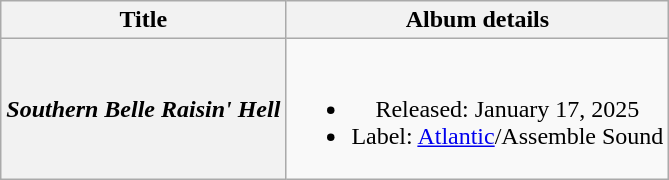<table class="wikitable plainrowheaders" style="text-align:center;">
<tr>
<th scope="col">Title</th>
<th scope="col">Album details</th>
</tr>
<tr>
<th scope="row"><em>Southern Belle Raisin' Hell</em></th>
<td><br><ul><li>Released: January 17, 2025</li><li>Label: <a href='#'>Atlantic</a>/Assemble Sound</li></ul></td>
</tr>
</table>
